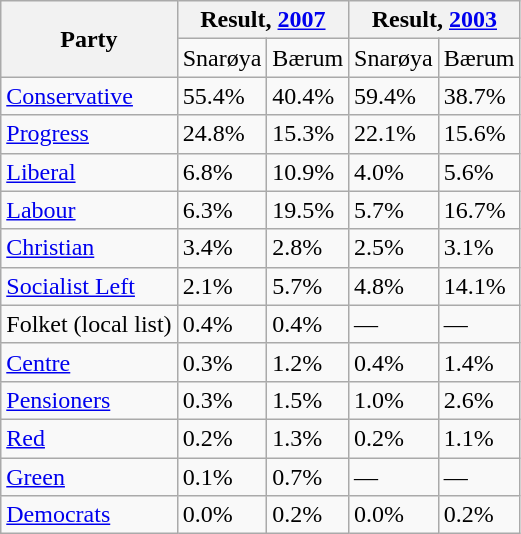<table class=wikitable>
<tr>
<th rowspan=2>Party</th>
<th colspan=2>Result, <a href='#'>2007</a></th>
<th colspan=2>Result, <a href='#'>2003</a></th>
</tr>
<tr>
<td>Snarøya</td>
<td>Bærum</td>
<td>Snarøya</td>
<td>Bærum</td>
</tr>
<tr>
<td><a href='#'>Conservative</a></td>
<td>55.4%</td>
<td>40.4%</td>
<td>59.4%</td>
<td>38.7%</td>
</tr>
<tr>
<td><a href='#'>Progress</a></td>
<td>24.8%</td>
<td>15.3%</td>
<td>22.1%</td>
<td>15.6%</td>
</tr>
<tr>
<td><a href='#'>Liberal</a></td>
<td>6.8%</td>
<td>10.9%</td>
<td>4.0%</td>
<td>5.6%</td>
</tr>
<tr>
<td><a href='#'>Labour</a></td>
<td>6.3%</td>
<td>19.5%</td>
<td>5.7%</td>
<td>16.7%</td>
</tr>
<tr>
<td><a href='#'>Christian</a></td>
<td>3.4%</td>
<td>2.8%</td>
<td>2.5%</td>
<td>3.1%</td>
</tr>
<tr>
<td><a href='#'>Socialist Left</a></td>
<td>2.1%</td>
<td>5.7%</td>
<td>4.8%</td>
<td>14.1%</td>
</tr>
<tr>
<td>Folket (local list)</td>
<td>0.4%</td>
<td>0.4%</td>
<td>—</td>
<td>—</td>
</tr>
<tr>
<td><a href='#'>Centre</a></td>
<td>0.3%</td>
<td>1.2%</td>
<td>0.4%</td>
<td>1.4%</td>
</tr>
<tr>
<td><a href='#'>Pensioners</a></td>
<td>0.3%</td>
<td>1.5%</td>
<td>1.0%</td>
<td>2.6%</td>
</tr>
<tr>
<td><a href='#'>Red</a></td>
<td>0.2%</td>
<td>1.3%</td>
<td>0.2%</td>
<td>1.1%</td>
</tr>
<tr>
<td><a href='#'>Green</a></td>
<td>0.1%</td>
<td>0.7%</td>
<td>—</td>
<td>—</td>
</tr>
<tr>
<td><a href='#'>Democrats</a></td>
<td>0.0%</td>
<td>0.2%</td>
<td>0.0%</td>
<td>0.2%<br></td>
</tr>
</table>
